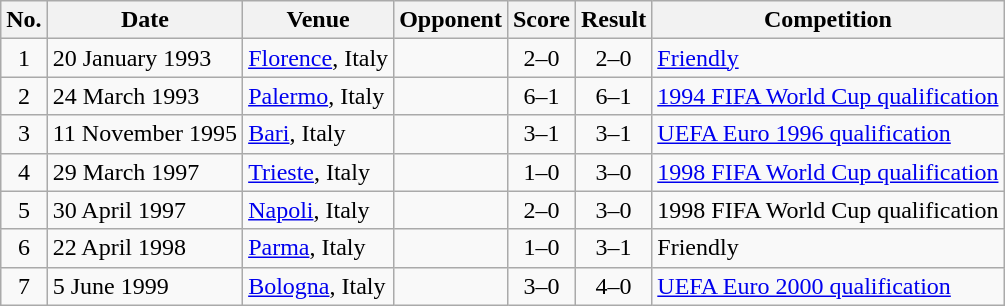<table class="wikitable sortable">
<tr>
<th scope="col">No.</th>
<th scope="col">Date</th>
<th scope="col">Venue</th>
<th scope="col">Opponent</th>
<th scope="col">Score</th>
<th scope="col">Result</th>
<th scope="col">Competition</th>
</tr>
<tr>
<td align="center">1</td>
<td>20 January 1993</td>
<td><a href='#'>Florence</a>, Italy</td>
<td></td>
<td align="center">2–0</td>
<td align="center">2–0</td>
<td><a href='#'>Friendly</a></td>
</tr>
<tr>
<td align="center">2</td>
<td>24 March 1993</td>
<td><a href='#'>Palermo</a>, Italy</td>
<td></td>
<td align="center">6–1</td>
<td align="center">6–1</td>
<td><a href='#'>1994 FIFA World Cup qualification</a></td>
</tr>
<tr>
<td align="center">3</td>
<td>11 November 1995</td>
<td><a href='#'>Bari</a>, Italy</td>
<td></td>
<td align="center">3–1</td>
<td align="center">3–1</td>
<td><a href='#'>UEFA Euro 1996 qualification</a></td>
</tr>
<tr>
<td align="center">4</td>
<td>29 March 1997</td>
<td><a href='#'>Trieste</a>, Italy</td>
<td></td>
<td align="center">1–0</td>
<td align="center">3–0</td>
<td><a href='#'>1998 FIFA World Cup qualification</a></td>
</tr>
<tr>
<td align="center">5</td>
<td>30 April 1997</td>
<td><a href='#'>Napoli</a>, Italy</td>
<td></td>
<td align="center">2–0</td>
<td align="center">3–0</td>
<td>1998 FIFA World Cup qualification</td>
</tr>
<tr>
<td align="center">6</td>
<td>22 April 1998</td>
<td><a href='#'>Parma</a>, Italy</td>
<td></td>
<td align="center">1–0</td>
<td align="center">3–1</td>
<td>Friendly</td>
</tr>
<tr>
<td align="center">7</td>
<td>5 June 1999</td>
<td><a href='#'>Bologna</a>, Italy</td>
<td></td>
<td align="center">3–0</td>
<td align="center">4–0</td>
<td><a href='#'>UEFA Euro 2000 qualification</a></td>
</tr>
</table>
